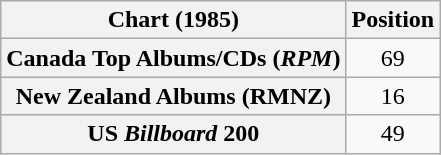<table class="wikitable sortable plainrowheaders" style="text-align:center">
<tr>
<th scope="col">Chart (1985)</th>
<th scope="col">Position</th>
</tr>
<tr>
<th scope="row">Canada Top Albums/CDs (<em>RPM</em>)</th>
<td>69</td>
</tr>
<tr>
<th scope="row">New Zealand Albums (RMNZ)</th>
<td>16</td>
</tr>
<tr>
<th scope="row">US <em>Billboard</em> 200</th>
<td>49</td>
</tr>
</table>
